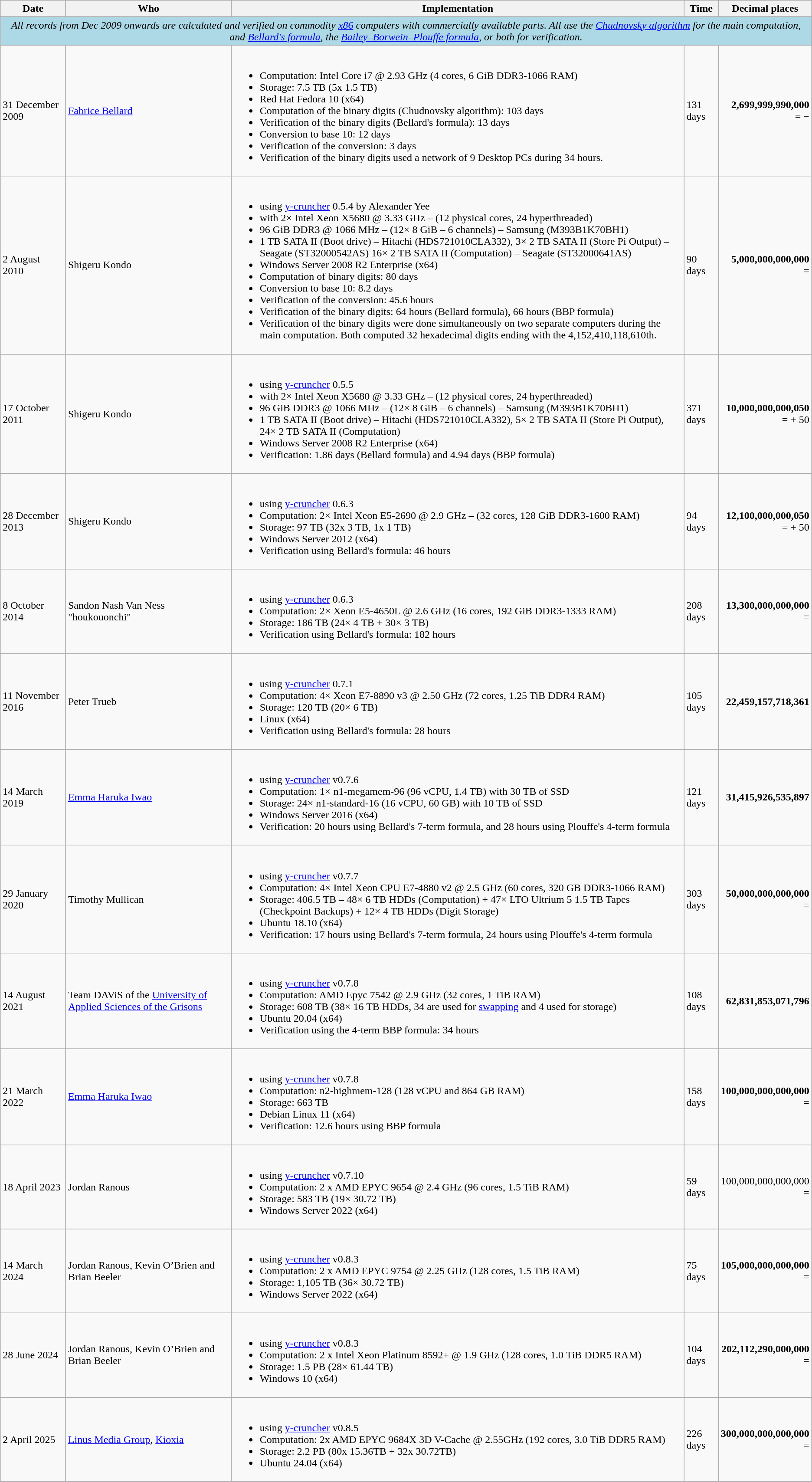<table class="wikitable">
<tr>
<th align="left">Date</th>
<th align="left">Who</th>
<th align="left">Implementation</th>
<th align="left">Time</th>
<th align="right">Decimal places<br></th>
</tr>
<tr>
<td colspan="5" style="text-align:center;background:lightblue;"><em>All records from Dec 2009 onwards are calculated and verified on commodity <a href='#'>x86</a> computers with commercially available parts.  All use the <a href='#'>Chudnovsky algorithm</a> for the main computation, and <a href='#'>Bellard's formula</a>, the <a href='#'>Bailey–Borwein–Plouffe formula</a>, or both for verification.</em></td>
</tr>
<tr>
<td>31 December 2009</td>
<td><a href='#'>Fabrice Bellard</a></td>
<td><br><ul><li>Computation: Intel Core i7 @ 2.93 GHz (4 cores, 6 GiB DDR3-1066 RAM)</li><li>Storage: 7.5 TB (5x 1.5 TB)</li><li>Red Hat Fedora 10 (x64)</li><li>Computation of the binary digits (Chudnovsky algorithm): 103 days</li><li>Verification of the binary digits (Bellard's formula): 13 days</li><li>Conversion to base 10: 12 days</li><li>Verification of the conversion: 3 days</li><li>Verification of the binary digits used a network of 9 Desktop PCs during 34 hours.</li></ul></td>
<td>131 days</td>
<td align="right"><strong>2,699,999,990,000</strong><br>=  − </td>
</tr>
<tr>
<td>2 August 2010</td>
<td>Shigeru Kondo</td>
<td><br><ul><li>using <a href='#'>y-cruncher</a> 0.5.4 by Alexander Yee</li><li>with 2× Intel Xeon X5680 @ 3.33 GHz – (12 physical cores, 24 hyperthreaded)</li><li>96 GiB DDR3 @ 1066 MHz – (12× 8 GiB – 6 channels) – Samsung (M393B1K70BH1)</li><li>1 TB SATA II (Boot drive) – Hitachi (HDS721010CLA332), 3× 2 TB SATA II (Store Pi Output) – Seagate (ST32000542AS) 16× 2 TB SATA II (Computation) – Seagate (ST32000641AS)</li><li>Windows Server 2008 R2 Enterprise (x64)</li><li>Computation of binary digits: 80 days</li><li>Conversion to base 10: 8.2 days</li><li>Verification of the conversion: 45.6 hours</li><li>Verification of the binary digits: 64 hours (Bellard formula), 66 hours (BBP formula)</li><li>Verification of the binary digits were done simultaneously on two separate computers during the main computation.  Both computed 32 hexadecimal digits ending with the 4,152,410,118,610th.</li></ul></td>
<td>90 days</td>
<td align="right"><strong>5,000,000,000,000</strong><br>= </td>
</tr>
<tr>
<td>17 October 2011</td>
<td>Shigeru Kondo</td>
<td><br><ul><li>using <a href='#'>y-cruncher</a> 0.5.5</li><li>with 2× Intel Xeon X5680 @ 3.33 GHz – (12 physical cores, 24 hyperthreaded)</li><li>96 GiB DDR3 @ 1066 MHz – (12× 8 GiB – 6 channels) – Samsung (M393B1K70BH1)</li><li>1 TB SATA II (Boot drive) – Hitachi (HDS721010CLA332), 5× 2 TB SATA II (Store Pi Output), 24× 2 TB SATA II (Computation)</li><li>Windows Server 2008 R2 Enterprise (x64)</li><li>Verification: 1.86 days (Bellard formula) and 4.94 days (BBP formula)</li></ul></td>
<td>371 days</td>
<td align="right"><strong>10,000,000,000,050</strong><br>=  + 50</td>
</tr>
<tr>
<td>28 December 2013</td>
<td>Shigeru Kondo</td>
<td><br><ul><li>using <a href='#'>y-cruncher</a> 0.6.3</li><li>Computation: 2× Intel Xeon E5-2690 @ 2.9 GHz – (32 cores, 128 GiB DDR3-1600 RAM)</li><li>Storage: 97 TB (32x 3 TB, 1x 1 TB)</li><li>Windows Server 2012 (x64)</li><li>Verification using Bellard's formula: 46 hours</li></ul></td>
<td>94 days</td>
<td align="right"><strong>12,100,000,000,050</strong><br>=  + 50</td>
</tr>
<tr>
<td>8 October 2014</td>
<td>Sandon Nash Van Ness "houkouonchi"</td>
<td><br><ul><li>using <a href='#'>y-cruncher</a> 0.6.3</li><li>Computation: 2× Xeon E5-4650L @ 2.6 GHz (16 cores, 192 GiB DDR3-1333 RAM)</li><li>Storage: 186 TB (24× 4 TB + 30× 3 TB)</li><li>Verification using Bellard's formula: 182 hours</li></ul></td>
<td>208 days</td>
<td align="right"><strong>13,300,000,000,000</strong><br>= </td>
</tr>
<tr>
<td>11 November 2016</td>
<td>Peter Trueb</td>
<td><br><ul><li>using <a href='#'>y-cruncher</a> 0.7.1</li><li>Computation: 4× Xeon E7-8890 v3 @ 2.50 GHz (72 cores, 1.25 TiB DDR4 RAM)</li><li>Storage: 120 TB (20× 6 TB)</li><li>Linux (x64)</li><li>Verification using Bellard's formula: 28 hours</li></ul></td>
<td>105 days</td>
<td align="right"><strong>22,459,157,718,361</strong><br></td>
</tr>
<tr>
<td>14 March 2019</td>
<td><a href='#'>Emma Haruka Iwao</a></td>
<td><br><ul><li>using <a href='#'>y-cruncher</a> v0.7.6</li><li>Computation: 1× n1-megamem-96 (96 vCPU, 1.4 TB) with 30 TB of SSD</li><li>Storage: 24× n1-standard-16 (16 vCPU, 60 GB) with 10 TB of SSD</li><li>Windows Server 2016 (x64)</li><li>Verification: 20 hours using Bellard's 7-term formula, and 28 hours using Plouffe's 4-term formula</li></ul></td>
<td>121 days</td>
<td align="right"><strong>31,415,926,535,897</strong><br></td>
</tr>
<tr>
<td>29 January 2020</td>
<td>Timothy Mullican</td>
<td><br><ul><li>using <a href='#'>y-cruncher</a> v0.7.7</li><li>Computation: 4× Intel Xeon CPU E7-4880 v2 @ 2.5 GHz (60 cores, 320 GB DDR3-1066 RAM)</li><li>Storage: 406.5 TB – 48× 6 TB HDDs (Computation) + 47× LTO Ultrium 5 1.5 TB Tapes (Checkpoint Backups) + 12× 4 TB HDDs (Digit Storage)</li><li>Ubuntu 18.10 (x64)</li><li>Verification: 17 hours using Bellard's 7-term formula, 24 hours using Plouffe's 4-term formula</li></ul></td>
<td>303 days</td>
<td align="right"><strong>50,000,000,000,000</strong><br>= </td>
</tr>
<tr>
<td>14 August 2021</td>
<td>Team DAViS of the <a href='#'>University of Applied Sciences of the Grisons</a></td>
<td><br><ul><li>using <a href='#'>y-cruncher</a> v0.7.8</li><li>Computation: AMD Epyc 7542 @ 2.9 GHz (32 cores, 1 TiB RAM)</li><li>Storage: 608 TB (38× 16 TB HDDs, 34 are used for <a href='#'>swapping</a> and 4 used for storage)</li><li>Ubuntu 20.04 (x64)</li><li>Verification using the 4-term BBP formula: 34 hours</li></ul></td>
<td>108 days</td>
<td align="right"><strong>62,831,853,071,796</strong><br></td>
</tr>
<tr>
<td>21 March 2022</td>
<td><a href='#'>Emma Haruka Iwao</a></td>
<td><br><ul><li>using <a href='#'>y-cruncher</a> v0.7.8</li><li>Computation: n2-highmem-128 (128 vCPU and 864 GB RAM)</li><li>Storage: 663 TB</li><li>Debian Linux 11 (x64)</li><li>Verification: 12.6 hours using BBP formula</li></ul></td>
<td>158 days</td>
<td align="right"><strong>100,000,000,000,000</strong><br>= </td>
</tr>
<tr>
<td>18 April 2023</td>
<td>Jordan Ranous</td>
<td><br><ul><li>using <a href='#'>y-cruncher</a> v0.7.10</li><li>Computation: 2 x AMD EPYC 9654 @ 2.4 GHz (96 cores, 1.5 TiB RAM)</li><li>Storage: 583 TB (19× 30.72 TB)</li><li>Windows Server 2022 (x64)</li></ul></td>
<td>59 days</td>
<td align="right">100,000,000,000,000<br>= </td>
</tr>
<tr>
<td>14 March 2024</td>
<td>Jordan Ranous, Kevin O’Brien and Brian Beeler</td>
<td><br><ul><li>using <a href='#'>y-cruncher</a> v0.8.3</li><li>Computation: 2 x AMD EPYC 9754 @ 2.25 GHz (128 cores, 1.5 TiB RAM)</li><li>Storage: 1,105 TB (36× 30.72 TB)</li><li>Windows Server 2022 (x64)</li></ul></td>
<td>75 days</td>
<td align="right"><strong>105,000,000,000,000</strong><br>= </td>
</tr>
<tr>
<td>28 June 2024</td>
<td>Jordan Ranous, Kevin O’Brien and Brian Beeler</td>
<td><br><ul><li>using <a href='#'>y-cruncher</a> v0.8.3</li><li>Computation: 2 x Intel Xeon Platinum 8592+ @ 1.9 GHz (128 cores, 1.0 TiB DDR5 RAM)</li><li>Storage: 1.5 PB (28× 61.44 TB)</li><li>Windows 10 (x64)</li></ul></td>
<td>104 days</td>
<td align="right"><strong>202,112,290,000,000</strong><br>= </td>
</tr>
<tr>
<td>2 April 2025</td>
<td><a href='#'>Linus Media Group</a>, <a href='#'>Kioxia</a></td>
<td><br><ul><li>using <a href='#'>y-cruncher</a> v0.8.5</li><li>Computation: 2x AMD EPYC 9684X 3D V-Cache @ 2.55GHz (192 cores, 3.0 TiB DDR5 RAM)</li><li>Storage: 2.2 PB (80x 15.36TB + 32x 30.72TB)</li><li>Ubuntu 24.04 (x64)</li></ul></td>
<td>226 days</td>
<td align="right"><strong>300,000,000,000,000</strong><br>= </td>
</tr>
</table>
